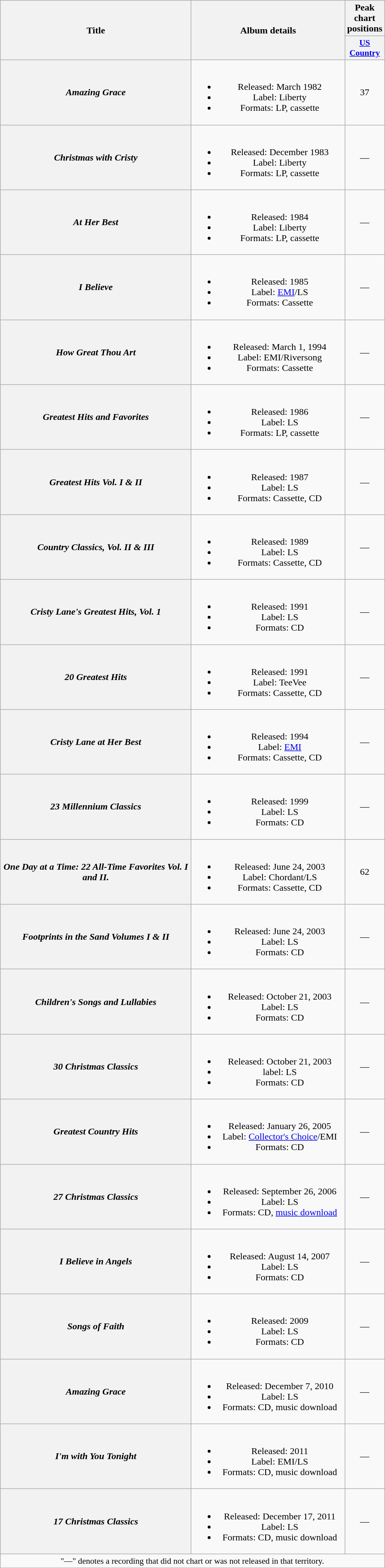<table class="wikitable plainrowheaders" style="text-align:center;" border="1">
<tr>
<th scope="col" rowspan="2" style="width:20em;">Title</th>
<th scope="col" rowspan="2" style="width:16em;">Album details</th>
<th scope="col" colspan="1">Peak<br>chart<br>positions</th>
</tr>
<tr>
<th scope="col" style="width:3em;font-size:90%;"><a href='#'>US<br>Country</a><br></th>
</tr>
<tr>
<th scope="row"><em>Amazing Grace</em></th>
<td><br><ul><li>Released: March 1982</li><li>Label: Liberty</li><li>Formats: LP, cassette</li></ul></td>
<td>37</td>
</tr>
<tr>
<th scope="row"><em>Christmas with Cristy</em></th>
<td><br><ul><li>Released: December 1983</li><li>Label: Liberty</li><li>Formats: LP, cassette</li></ul></td>
<td>—</td>
</tr>
<tr>
<th scope="row"><em>At Her Best</em></th>
<td><br><ul><li>Released: 1984</li><li>Label: Liberty</li><li>Formats: LP, cassette</li></ul></td>
<td>—</td>
</tr>
<tr>
<th scope="row"><em>I Believe</em></th>
<td><br><ul><li>Released: 1985</li><li>Label: <a href='#'>EMI</a>/LS</li><li>Formats: Cassette</li></ul></td>
<td>—</td>
</tr>
<tr>
<th scope="row"><em>How Great Thou Art</em></th>
<td><br><ul><li>Released: March 1, 1994</li><li>Label: EMI/Riversong</li><li>Formats: Cassette</li></ul></td>
<td>—</td>
</tr>
<tr>
<th scope="row"><em>Greatest Hits and Favorites</em></th>
<td><br><ul><li>Released: 1986</li><li>Label: LS</li><li>Formats: LP, cassette</li></ul></td>
<td>—</td>
</tr>
<tr>
<th scope="row"><em>Greatest Hits Vol. I & II</em></th>
<td><br><ul><li>Released: 1987</li><li>Label: LS</li><li>Formats: Cassette, CD</li></ul></td>
<td>—</td>
</tr>
<tr>
<th scope="row"><em>Country Classics, Vol. II & III</em></th>
<td><br><ul><li>Released: 1989</li><li>Label: LS</li><li>Formats: Cassette, CD</li></ul></td>
<td>—</td>
</tr>
<tr>
<th scope="row"><em>Cristy Lane's Greatest Hits, Vol. 1</em></th>
<td><br><ul><li>Released: 1991</li><li>Label: LS</li><li>Formats: CD</li></ul></td>
<td>—</td>
</tr>
<tr>
<th scope="row"><em>20 Greatest Hits</em></th>
<td><br><ul><li>Released: 1991</li><li>Label: TeeVee</li><li>Formats: Cassette, CD</li></ul></td>
<td>—</td>
</tr>
<tr>
<th scope="row"><em>Cristy Lane at Her Best</em></th>
<td><br><ul><li>Released: 1994</li><li>Label: <a href='#'>EMI</a></li><li>Formats: Cassette, CD</li></ul></td>
<td>—</td>
</tr>
<tr>
<th scope="row"><em>23 Millennium Classics</em></th>
<td><br><ul><li>Released: 1999</li><li>Label: LS</li><li>Formats: CD</li></ul></td>
<td>—</td>
</tr>
<tr>
<th scope="row"><em>One Day at a Time: 22 All-Time Favorites Vol. I and II.</em></th>
<td><br><ul><li>Released: June 24, 2003</li><li>Label: Chordant/LS</li><li>Formats: Cassette, CD</li></ul></td>
<td>62</td>
</tr>
<tr>
<th scope="row"><em>Footprints in the Sand Volumes I & II</em></th>
<td><br><ul><li>Released: June 24, 2003</li><li>Label: LS</li><li>Formats: CD</li></ul></td>
<td>—</td>
</tr>
<tr>
<th scope="row"><em>Children's Songs and Lullabies</em></th>
<td><br><ul><li>Released: October 21, 2003</li><li>Label: LS</li><li>Formats: CD</li></ul></td>
<td>—</td>
</tr>
<tr>
<th scope="row"><em>30 Christmas Classics</em></th>
<td><br><ul><li>Released: October 21, 2003</li><li>label: LS</li><li>Formats: CD</li></ul></td>
<td>—</td>
</tr>
<tr>
<th scope="row"><em>Greatest Country Hits</em></th>
<td><br><ul><li>Released: January 26, 2005</li><li>Label: <a href='#'>Collector's Choice</a>/EMI</li><li>Formats: CD</li></ul></td>
<td>—</td>
</tr>
<tr>
<th scope="row"><em>27 Christmas Classics</em></th>
<td><br><ul><li>Released: September 26, 2006</li><li>Label: LS</li><li>Formats: CD, <a href='#'>music download</a></li></ul></td>
<td>—</td>
</tr>
<tr>
<th scope="row"><em>I Believe in Angels</em></th>
<td><br><ul><li>Released: August 14, 2007</li><li>Label: LS</li><li>Formats: CD</li></ul></td>
<td>—</td>
</tr>
<tr>
<th scope="row"><em>Songs of Faith</em></th>
<td><br><ul><li>Released: 2009</li><li>Label: LS</li><li>Formats: CD</li></ul></td>
<td>—</td>
</tr>
<tr>
<th scope="row"><em>Amazing Grace</em></th>
<td><br><ul><li>Released: December 7, 2010</li><li>Label: LS</li><li>Formats: CD, music download</li></ul></td>
<td>—</td>
</tr>
<tr>
<th scope="row"><em>I'm with You Tonight</em></th>
<td><br><ul><li>Released: 2011</li><li>Label: EMI/LS</li><li>Formats: CD, music download</li></ul></td>
<td>—</td>
</tr>
<tr>
<th scope="row"><em>17 Christmas Classics</em></th>
<td><br><ul><li>Released: December 17, 2011</li><li>Label: LS</li><li>Formats: CD, music download</li></ul></td>
<td>—</td>
</tr>
<tr>
<td colspan="3" style="font-size:90%">"—" denotes a recording that did not chart or was not released in that territory.</td>
</tr>
</table>
